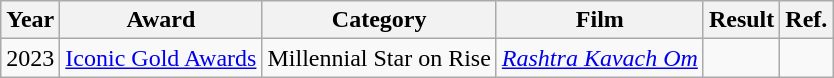<table class="wikitable">
<tr>
<th>Year</th>
<th>Award</th>
<th>Category</th>
<th>Film</th>
<th>Result</th>
<th class="unsortable">Ref.</th>
</tr>
<tr>
<td>2023</td>
<td><a href='#'>Iconic Gold Awards</a></td>
<td>Millennial Star on Rise</td>
<td><em><a href='#'>Rashtra Kavach Om</a></em></td>
<td></td>
<td></td>
</tr>
</table>
